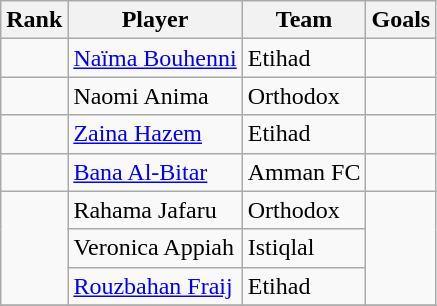<table class="wikitable">
<tr>
<th>Rank</th>
<th>Player</th>
<th>Team</th>
<th>Goals</th>
</tr>
<tr>
<td></td>
<td> <a href='#'>Naïma Bouhenni</a></td>
<td>Etihad</td>
<td></td>
</tr>
<tr>
<td></td>
<td> Naomi Anima</td>
<td>Orthodox</td>
<td></td>
</tr>
<tr>
<td></td>
<td> <a href='#'>Zaina Hazem</a></td>
<td>Etihad</td>
<td></td>
</tr>
<tr>
<td></td>
<td> <a href='#'>Bana Al-Bitar</a></td>
<td>Amman FC</td>
<td></td>
</tr>
<tr>
<td rowspan=3></td>
<td> Rahama Jafaru</td>
<td>Orthodox</td>
<td rowspan=3></td>
</tr>
<tr>
<td> Veronica Appiah</td>
<td>Istiqlal</td>
</tr>
<tr>
<td> <a href='#'>Rouzbahan Fraij</a></td>
<td>Etihad</td>
</tr>
<tr>
</tr>
</table>
